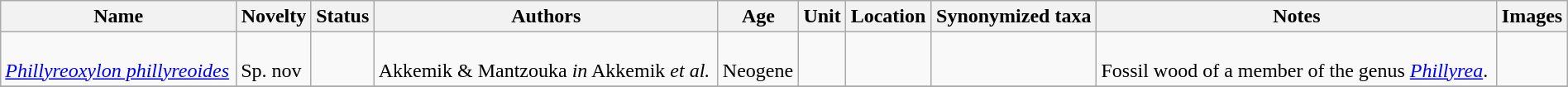<table class="wikitable sortable" align="center" width="100%">
<tr>
<th>Name</th>
<th>Novelty</th>
<th>Status</th>
<th>Authors</th>
<th>Age</th>
<th>Unit</th>
<th>Location</th>
<th>Synonymized taxa</th>
<th>Notes</th>
<th>Images</th>
</tr>
<tr>
<td><br><em><a href='#'>Phillyreoxylon phillyreoides</a></em></td>
<td><br>Sp. nov</td>
<td></td>
<td><br>Akkemik & Mantzouka <em>in</em> Akkemik <em>et al.</em></td>
<td><br>Neogene</td>
<td></td>
<td><br></td>
<td></td>
<td><br>Fossil wood of a member of the genus <em><a href='#'>Phillyrea</a></em>.</td>
<td></td>
</tr>
<tr>
</tr>
</table>
